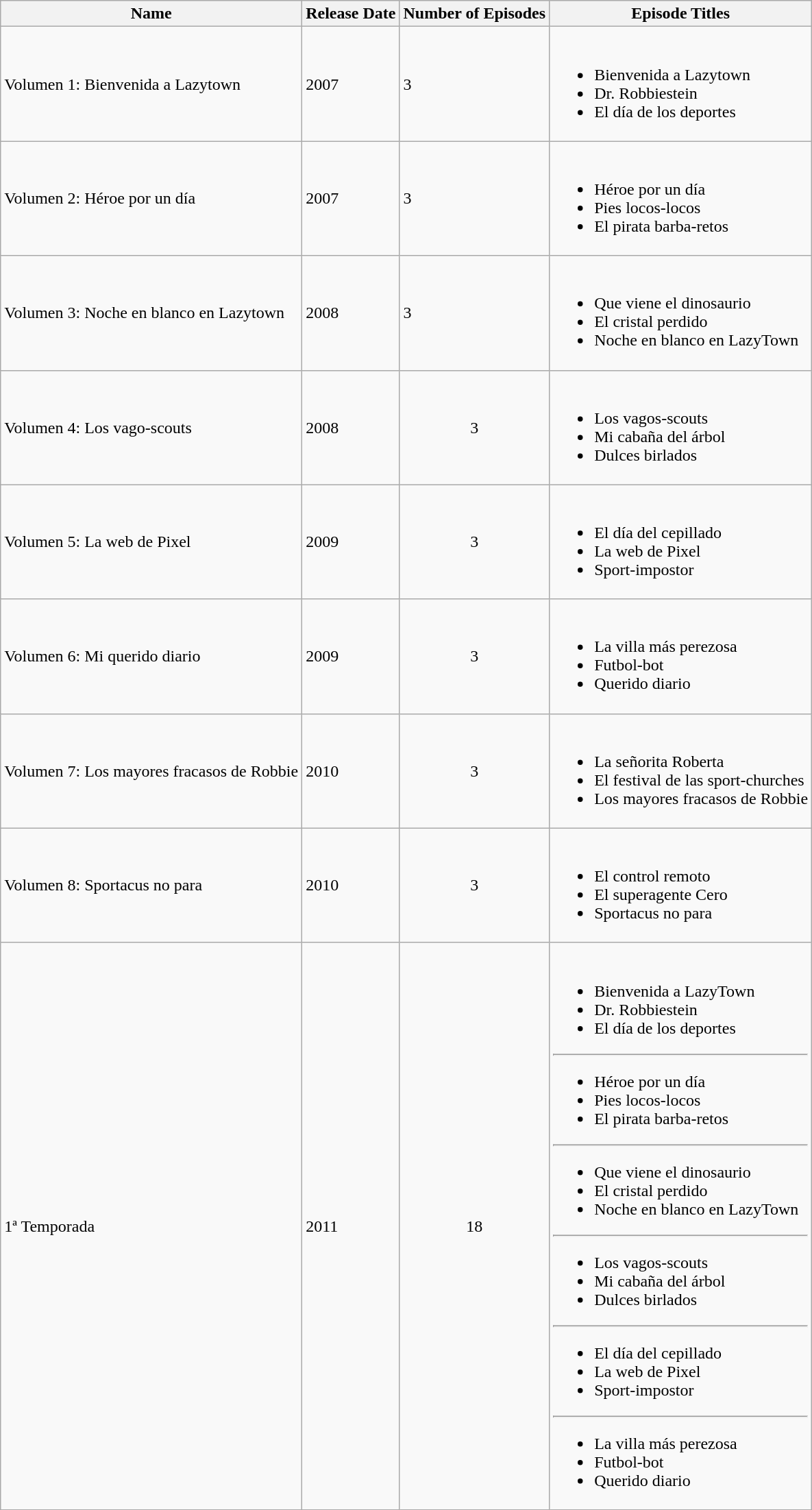<table class="wikitable">
<tr>
<th>Name</th>
<th>Release Date</th>
<th>Number of Episodes</th>
<th>Episode Titles</th>
</tr>
<tr>
<td>Volumen 1: Bienvenida a Lazytown</td>
<td>2007</td>
<td aling="center">3</td>
<td><br><ul><li>Bienvenida a Lazytown</li><li>Dr. Robbiestein</li><li>El día de los deportes</li></ul></td>
</tr>
<tr>
<td>Volumen 2: Héroe por un día</td>
<td>2007</td>
<td aling="center">3</td>
<td><br><ul><li>Héroe por un día</li><li>Pies locos-locos</li><li>El pirata barba-retos</li></ul></td>
</tr>
<tr>
<td>Volumen 3: Noche en blanco en Lazytown</td>
<td>2008</td>
<td aling="center">3</td>
<td><br><ul><li>Que viene el dinosaurio</li><li>El cristal perdido</li><li>Noche en blanco en LazyTown</li></ul></td>
</tr>
<tr>
<td>Volumen 4: Los vago-scouts</td>
<td>2008</td>
<td align="center">3</td>
<td><br><ul><li>Los vagos-scouts</li><li>Mi cabaña del árbol</li><li>Dulces birlados</li></ul></td>
</tr>
<tr>
<td>Volumen 5: La web de Pixel</td>
<td>2009</td>
<td align="center">3</td>
<td><br><ul><li>El día del cepillado</li><li>La web de Pixel</li><li>Sport-impostor</li></ul></td>
</tr>
<tr>
<td>Volumen 6: Mi querido diario</td>
<td>2009</td>
<td align="center">3</td>
<td><br><ul><li>La villa más perezosa</li><li>Futbol-bot</li><li>Querido diario</li></ul></td>
</tr>
<tr>
<td>Volumen 7: Los mayores fracasos de Robbie</td>
<td>2010</td>
<td align="center">3</td>
<td><br><ul><li>La señorita Roberta</li><li>El festival de las sport-churches</li><li>Los mayores fracasos de Robbie</li></ul></td>
</tr>
<tr>
<td>Volumen 8: Sportacus no para</td>
<td>2010</td>
<td align="center">3</td>
<td><br><ul><li>El control remoto</li><li>El superagente Cero</li><li>Sportacus no para</li></ul></td>
</tr>
<tr>
<td>1ª Temporada</td>
<td>2011</td>
<td align="center">18</td>
<td><br><ul><li>Bienvenida a LazyTown</li><li>Dr. Robbiestein</li><li>El día de los deportes</li></ul><hr><ul><li>Héroe por un día</li><li>Pies locos-locos</li><li>El pirata barba-retos</li></ul><hr><ul><li>Que viene el dinosaurio</li><li>El cristal perdido</li><li>Noche en blanco en LazyTown</li></ul><hr><ul><li>Los vagos-scouts</li><li>Mi cabaña del árbol</li><li>Dulces birlados</li></ul><hr><ul><li>El día del cepillado</li><li>La web de Pixel</li><li>Sport-impostor</li></ul><hr><ul><li>La villa más perezosa</li><li>Futbol-bot</li><li>Querido diario</li></ul></td>
</tr>
</table>
